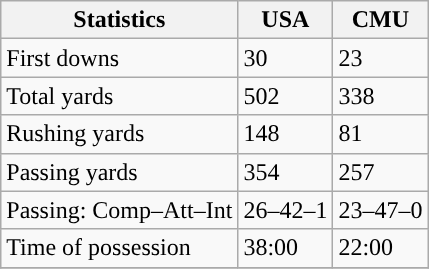<table class="wikitable" style="float: left;">
<tr>
<th>Statistics</th>
<th>USA</th>
<th>CMU</th>
</tr>
<tr>
<td>First downs</td>
<td>30</td>
<td>23</td>
</tr>
<tr>
<td>Total yards</td>
<td>502</td>
<td>338</td>
</tr>
<tr>
<td>Rushing yards</td>
<td>148</td>
<td>81</td>
</tr>
<tr>
<td>Passing yards</td>
<td>354</td>
<td>257</td>
</tr>
<tr>
<td>Passing: Comp–Att–Int</td>
<td>26–42–1</td>
<td>23–47–0</td>
</tr>
<tr>
<td>Time of possession</td>
<td>38:00</td>
<td>22:00</td>
</tr>
<tr>
</tr>
</table>
